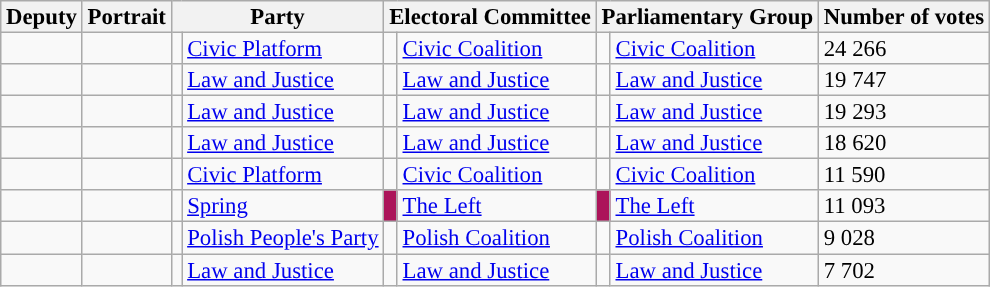<table class="wikitable sortable" style="font-size:95%;line-height:14px;">
<tr>
<th>Deputy</th>
<th>Portrait</th>
<th colspan="2">Party</th>
<th colspan="2">Electoral Committee</th>
<th colspan="2">Parliamentary Group</th>
<th>Number of votes</th>
</tr>
<tr>
<td></td>
<td></td>
<td style="background:"></td>
<td><a href='#'>Civic Platform</a></td>
<td style="background:"></td>
<td><a href='#'>Civic Coalition</a></td>
<td style="background:"></td>
<td><a href='#'>Civic Coalition</a></td>
<td>24 266</td>
</tr>
<tr>
<td></td>
<td></td>
<td style="background:"></td>
<td><a href='#'>Law and Justice</a></td>
<td style="background:"></td>
<td><a href='#'>Law and Justice</a></td>
<td style="background:"></td>
<td><a href='#'>Law and Justice</a></td>
<td>19 747</td>
</tr>
<tr>
<td></td>
<td></td>
<td style="background:"></td>
<td><a href='#'>Law and Justice</a></td>
<td style="background:"></td>
<td><a href='#'>Law and Justice</a></td>
<td style="background:"></td>
<td><a href='#'>Law and Justice</a></td>
<td>19 293</td>
</tr>
<tr>
<td></td>
<td></td>
<td style="background:"></td>
<td><a href='#'>Law and Justice</a></td>
<td style="background:"></td>
<td><a href='#'>Law and Justice</a></td>
<td style="background:"></td>
<td><a href='#'>Law and Justice</a></td>
<td>18 620</td>
</tr>
<tr>
<td></td>
<td></td>
<td style="background:"></td>
<td><a href='#'>Civic Platform</a></td>
<td style="background:"></td>
<td><a href='#'>Civic Coalition</a></td>
<td style="background:"></td>
<td><a href='#'>Civic Coalition</a></td>
<td>11 590</td>
</tr>
<tr>
<td></td>
<td></td>
<td style="background:"></td>
<td><a href='#'>Spring</a></td>
<td style="background:#AC145A;"></td>
<td><a href='#'>The Left</a></td>
<td style="background:#AC145A;"></td>
<td><a href='#'>The Left</a></td>
<td>11 093</td>
</tr>
<tr>
<td></td>
<td></td>
<td style="background:"></td>
<td><a href='#'>Polish People's Party</a></td>
<td style="background:"></td>
<td><a href='#'>Polish Coalition</a></td>
<td style="background:"></td>
<td><a href='#'>Polish Coalition</a></td>
<td>9 028</td>
</tr>
<tr>
<td></td>
<td></td>
<td style="background:"></td>
<td><a href='#'>Law and Justice</a></td>
<td style="background:"></td>
<td><a href='#'>Law and Justice</a></td>
<td style="background:"></td>
<td><a href='#'>Law and Justice</a></td>
<td>7 702</td>
</tr>
</table>
